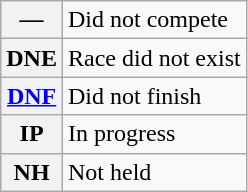<table class="wikitable">
<tr>
<th scope="row">—</th>
<td>Did not compete</td>
</tr>
<tr>
<th scope="row">DNE</th>
<td>Race did not exist</td>
</tr>
<tr>
<th scope="row"><a href='#'>DNF</a></th>
<td>Did not finish</td>
</tr>
<tr>
<th scope="row">IP</th>
<td>In progress</td>
</tr>
<tr>
<th scope="row">NH</th>
<td>Not held</td>
</tr>
</table>
